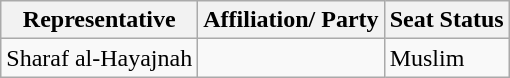<table class="wikitable">
<tr>
<th>Representative</th>
<th>Affiliation/ Party</th>
<th>Seat Status</th>
</tr>
<tr>
<td>Sharaf al-Hayajnah</td>
<td></td>
<td>Muslim</td>
</tr>
</table>
